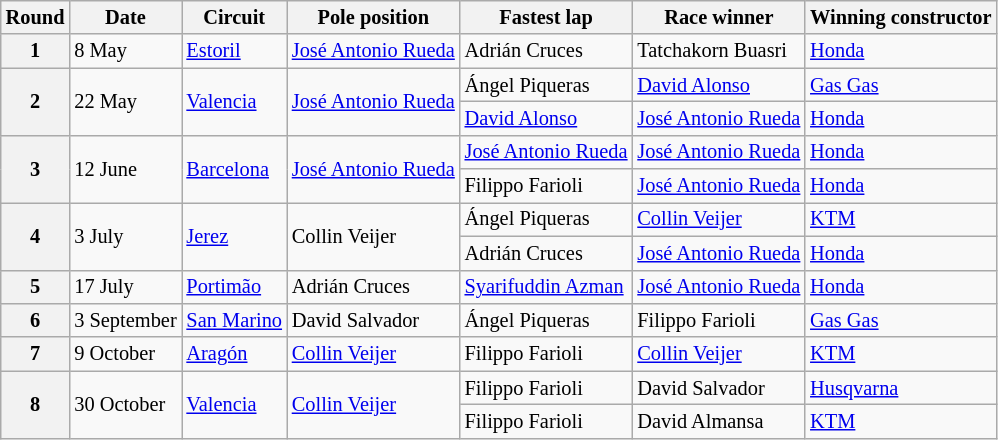<table class="wikitable" style="font-size:85%;">
<tr>
<th>Round</th>
<th>Date</th>
<th>Circuit</th>
<th>Pole position</th>
<th>Fastest lap</th>
<th>Race winner</th>
<th>Winning constructor</th>
</tr>
<tr>
<th>1</th>
<td>8 May</td>
<td> <a href='#'>Estoril</a></td>
<td> <a href='#'>José Antonio Rueda</a></td>
<td> Adrián Cruces</td>
<td> Tatchakorn Buasri</td>
<td> <a href='#'>Honda</a></td>
</tr>
<tr>
<th rowspan="2">2</th>
<td rowspan="2">22 May</td>
<td rowspan="2"> <a href='#'>Valencia</a></td>
<td rowspan="2"> <a href='#'>José Antonio Rueda</a></td>
<td> Ángel Piqueras</td>
<td> <a href='#'>David Alonso</a></td>
<td nowrap> <a href='#'>Gas Gas</a></td>
</tr>
<tr>
<td> <a href='#'>David Alonso</a></td>
<td> <a href='#'>José Antonio Rueda</a></td>
<td> <a href='#'>Honda</a></td>
</tr>
<tr>
<th rowspan="2">3</th>
<td rowspan="2">12 June</td>
<td rowspan="2"> <a href='#'>Barcelona</a></td>
<td rowspan="2"> <a href='#'>José Antonio Rueda</a></td>
<td> <a href='#'>José Antonio Rueda</a></td>
<td> <a href='#'>José Antonio Rueda</a></td>
<td> <a href='#'>Honda</a></td>
</tr>
<tr>
<td> Filippo Farioli</td>
<td> <a href='#'>José Antonio Rueda</a></td>
<td> <a href='#'>Honda</a></td>
</tr>
<tr>
<th rowspan="2">4</th>
<td rowspan="2">3 July</td>
<td rowspan="2"> <a href='#'>Jerez</a></td>
<td rowspan="2"> Collin Veijer</td>
<td> Ángel Piqueras</td>
<td> <a href='#'>Collin Veijer</a></td>
<td> <a href='#'>KTM</a></td>
</tr>
<tr>
<td> Adrián Cruces</td>
<td> <a href='#'>José Antonio Rueda</a></td>
<td> <a href='#'>Honda</a></td>
</tr>
<tr>
<th>5</th>
<td>17 July</td>
<td> <a href='#'>Portimão</a></td>
<td> Adrián Cruces</td>
<td> <a href='#'>Syarifuddin Azman</a></td>
<td> <a href='#'>José Antonio Rueda</a></td>
<td> <a href='#'>Honda</a></td>
</tr>
<tr>
<th>6</th>
<td>3 September</td>
<td> <a href='#'>San Marino</a></td>
<td> David Salvador</td>
<td> Ángel Piqueras</td>
<td> Filippo Farioli</td>
<td> <a href='#'>Gas Gas</a></td>
</tr>
<tr>
<th>7</th>
<td>9 October</td>
<td> <a href='#'>Aragón</a></td>
<td> <a href='#'>Collin Veijer</a></td>
<td> Filippo Farioli</td>
<td> <a href='#'>Collin Veijer</a></td>
<td> <a href='#'>KTM</a></td>
</tr>
<tr>
<th rowspan="2">8</th>
<td rowspan="2">30 October</td>
<td rowspan="2"> <a href='#'>Valencia</a></td>
<td rowspan="2"> <a href='#'>Collin Veijer</a></td>
<td> Filippo Farioli</td>
<td> David Salvador</td>
<td> <a href='#'>Husqvarna</a></td>
</tr>
<tr>
<td> Filippo Farioli</td>
<td> David Almansa</td>
<td> <a href='#'>KTM</a></td>
</tr>
</table>
